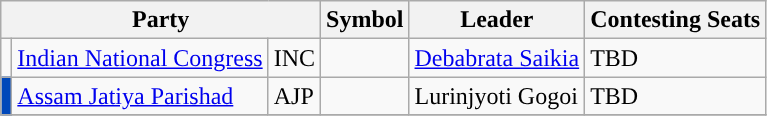<table class="wikitable">
<tr>
<th colspan="3">Party</th>
<th>Symbol</th>
<th>Leader</th>
<th>Contesting Seats</th>
</tr>
<tr>
<td ! style="text-align:center; background:"></td>
<td><a href='#'>Indian National Congress</a></td>
<td>INC</td>
<td></td>
<td><a href='#'>Debabrata Saikia</a></td>
<td>TBD</td>
</tr>
<tr>
<td ! style="text-align:center; background:#0048BA;color:black"></td>
<td><a href='#'>Assam Jatiya Parishad</a></td>
<td>AJP</td>
<td></td>
<td>Lurinjyoti Gogoi</td>
<td>TBD</td>
</tr>
<tr>
</tr>
</table>
